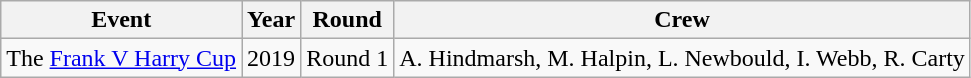<table class="wikitable">
<tr>
<th>Event</th>
<th>Year</th>
<th>Round</th>
<th>Crew</th>
</tr>
<tr>
<td>The <a href='#'>Frank V Harry Cup</a></td>
<td>2019</td>
<td>Round 1</td>
<td>A. Hindmarsh, M. Halpin, L. Newbould, I. Webb, R. Carty</td>
</tr>
</table>
